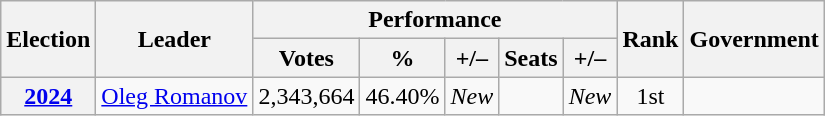<table class=wikitable style=text-align:center>
<tr>
<th rowspan="2">Election</th>
<th rowspan="2">Leader</th>
<th colspan="5" scope="col">Performance</th>
<th rowspan="2">Rank</th>
<th rowspan="2">Government</th>
</tr>
<tr>
<th>Votes</th>
<th>%</th>
<th>+/–</th>
<th>Seats</th>
<th>+/–</th>
</tr>
<tr>
<th><a href='#'>2024</a></th>
<td><a href='#'>Oleg Romanov</a></td>
<td>2,343,664</td>
<td>46.40%</td>
<td><em>New</em></td>
<td></td>
<td><em>New</em></td>
<td>1st</td>
<td></td>
</tr>
</table>
